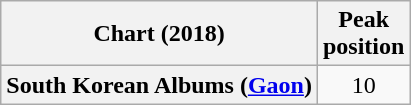<table class="wikitable sortable plainrowheaders" style="text-align:center">
<tr>
<th scope="col">Chart (2018)</th>
<th scope="col">Peak<br> position</th>
</tr>
<tr>
<th scope="row">South Korean Albums (<a href='#'>Gaon</a>)</th>
<td>10</td>
</tr>
</table>
